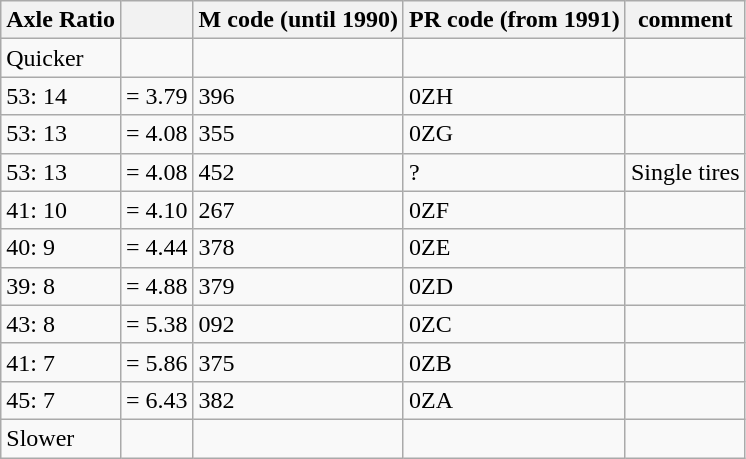<table class="wikitable">
<tr>
<th>Axle Ratio</th>
<th></th>
<th>M code (until 1990)</th>
<th>PR code (from 1991)</th>
<th>comment</th>
</tr>
<tr>
<td>Quicker</td>
<td></td>
<td></td>
<td></td>
<td></td>
</tr>
<tr>
<td>53: 14</td>
<td>= 3.79</td>
<td>396</td>
<td>0ZH</td>
<td></td>
</tr>
<tr>
<td>53: 13</td>
<td>= 4.08</td>
<td>355</td>
<td>0ZG</td>
<td></td>
</tr>
<tr>
<td>53: 13</td>
<td>= 4.08</td>
<td>452</td>
<td>?</td>
<td>Single tires</td>
</tr>
<tr>
<td>41: 10</td>
<td>= 4.10</td>
<td>267</td>
<td>0ZF</td>
<td></td>
</tr>
<tr>
<td>40: 9</td>
<td>= 4.44</td>
<td>378</td>
<td>0ZE</td>
<td></td>
</tr>
<tr>
<td>39: 8</td>
<td>= 4.88</td>
<td>379</td>
<td>0ZD</td>
<td></td>
</tr>
<tr>
<td>43: 8</td>
<td>= 5.38</td>
<td>092</td>
<td>0ZC</td>
<td></td>
</tr>
<tr>
<td>41: 7</td>
<td>= 5.86</td>
<td>375</td>
<td>0ZB</td>
<td></td>
</tr>
<tr>
<td>45: 7</td>
<td>= 6.43</td>
<td>382</td>
<td>0ZA</td>
<td></td>
</tr>
<tr>
<td>Slower</td>
<td></td>
<td></td>
<td></td>
<td></td>
</tr>
</table>
